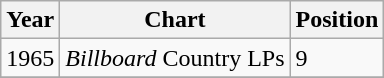<table class="wikitable">
<tr>
<th>Year</th>
<th>Chart</th>
<th>Position</th>
</tr>
<tr>
<td>1965</td>
<td><em>Billboard</em> Country LPs</td>
<td>9</td>
</tr>
<tr>
</tr>
</table>
